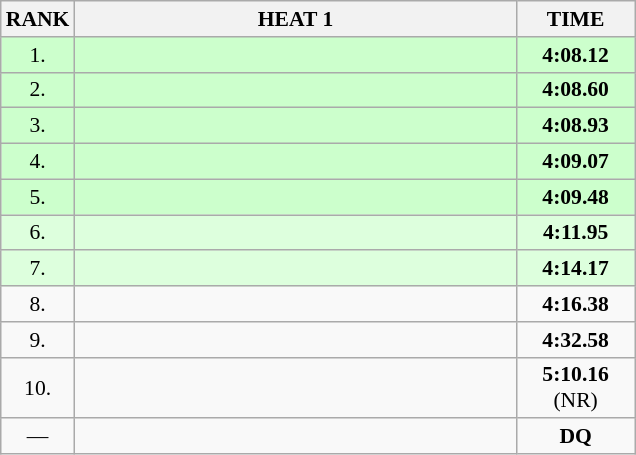<table class="wikitable" style="border-collapse: collapse; font-size: 90%;">
<tr>
<th>RANK</th>
<th style="width: 20em">HEAT 1</th>
<th style="width: 5em">TIME</th>
</tr>
<tr style="background:#ccffcc;">
<td align="center">1.</td>
<td></td>
<td align="center"><strong>4:08.12</strong></td>
</tr>
<tr style="background:#ccffcc;">
<td align="center">2.</td>
<td></td>
<td align="center"><strong>4:08.60</strong></td>
</tr>
<tr style="background:#ccffcc;">
<td align="center">3.</td>
<td></td>
<td align="center"><strong>4:08.93</strong></td>
</tr>
<tr style="background:#ccffcc;">
<td align="center">4.</td>
<td></td>
<td align="center"><strong>4:09.07</strong></td>
</tr>
<tr style="background:#ccffcc;">
<td align="center">5.</td>
<td></td>
<td align="center"><strong>4:09.48</strong></td>
</tr>
<tr style="background:#ddffdd;">
<td align="center">6.</td>
<td></td>
<td align="center"><strong>4:11.95</strong></td>
</tr>
<tr style="background:#ddffdd;">
<td align="center">7.</td>
<td></td>
<td align="center"><strong>4:14.17</strong></td>
</tr>
<tr>
<td align="center">8.</td>
<td></td>
<td align="center"><strong>4:16.38</strong></td>
</tr>
<tr>
<td align="center">9.</td>
<td></td>
<td align="center"><strong>4:32.58</strong></td>
</tr>
<tr>
<td align="center">10.</td>
<td></td>
<td align="center"><strong>5:10.16</strong> (NR)</td>
</tr>
<tr>
<td align="center">—</td>
<td></td>
<td align="center"><strong>DQ</strong></td>
</tr>
</table>
